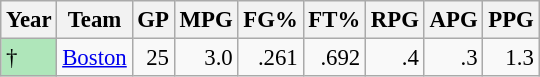<table class="wikitable sortable" style="font-size:95%; text-align:right;">
<tr>
<th>Year</th>
<th>Team</th>
<th>GP</th>
<th>MPG</th>
<th>FG%</th>
<th>FT%</th>
<th>RPG</th>
<th>APG</th>
<th>PPG</th>
</tr>
<tr>
<td style="text-align:left;background:#afe6ba;">†</td>
<td style="text-align:left;"><a href='#'>Boston</a></td>
<td>25</td>
<td>3.0</td>
<td>.261</td>
<td>.692</td>
<td>.4</td>
<td>.3</td>
<td>1.3</td>
</tr>
</table>
